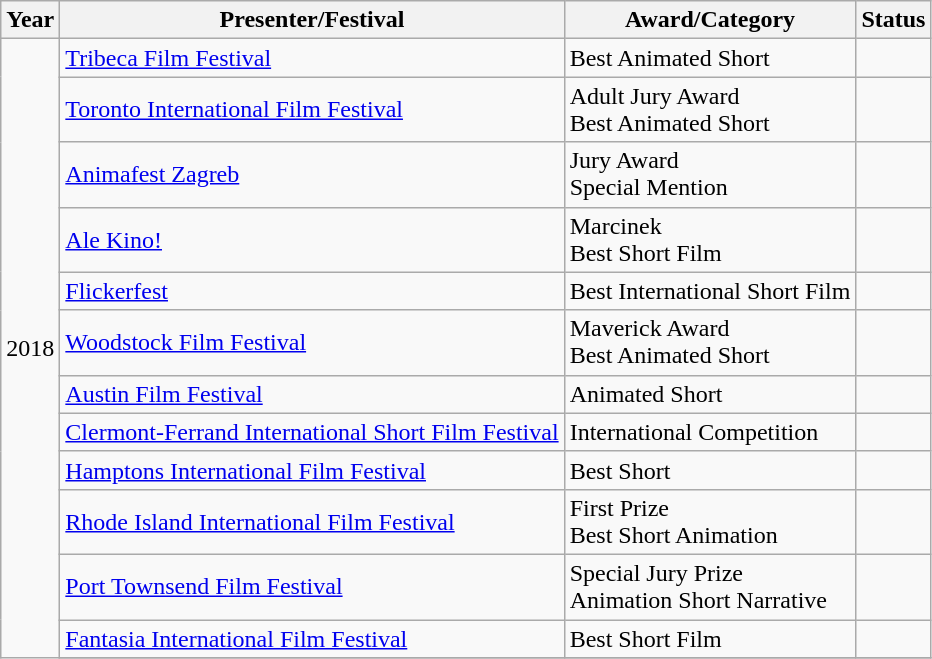<table class="wikitable">
<tr>
<th>Year</th>
<th>Presenter/Festival</th>
<th>Award/Category</th>
<th>Status</th>
</tr>
<tr>
<td rowspan="16">2018</td>
<td><a href='#'>Tribeca Film Festival</a></td>
<td>Best Animated Short</td>
<td></td>
</tr>
<tr>
<td><a href='#'>Toronto International Film Festival</a></td>
<td>Adult Jury Award<br>Best Animated Short</td>
<td></td>
</tr>
<tr>
<td><a href='#'>Animafest Zagreb</a></td>
<td>Jury Award<br>Special Mention</td>
<td></td>
</tr>
<tr>
<td><a href='#'>Ale Kino!</a></td>
<td>Marcinek<br>Best Short Film</td>
<td></td>
</tr>
<tr>
<td><a href='#'>Flickerfest</a></td>
<td>Best International Short Film</td>
<td></td>
</tr>
<tr>
<td><a href='#'>Woodstock Film Festival</a></td>
<td>Maverick Award<br>Best Animated Short</td>
<td></td>
</tr>
<tr>
<td><a href='#'>Austin Film Festival</a></td>
<td>Animated Short</td>
<td></td>
</tr>
<tr>
<td><a href='#'>Clermont-Ferrand International Short Film Festival</a></td>
<td>International Competition</td>
<td></td>
</tr>
<tr>
<td><a href='#'>Hamptons International Film Festival</a></td>
<td>Best Short</td>
<td></td>
</tr>
<tr>
<td><a href='#'>Rhode Island International Film Festival</a></td>
<td>First Prize<br>Best Short Animation</td>
<td></td>
</tr>
<tr>
<td><a href='#'>Port Townsend Film Festival</a></td>
<td>Special Jury Prize<br>Animation Short Narrative</td>
<td></td>
</tr>
<tr>
<td><a href='#'>Fantasia International Film Festival</a></td>
<td>Best Short Film</td>
<td></td>
</tr>
<tr>
</tr>
</table>
